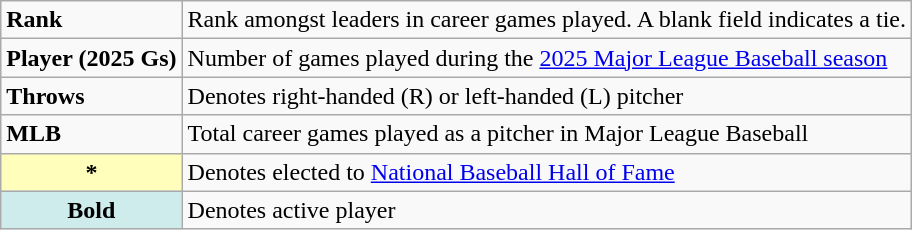<table class="wikitable" style="font-size:100%;">
<tr>
<td><strong>Rank</strong></td>
<td>Rank amongst leaders in career games played. A blank field indicates a tie.</td>
</tr>
<tr>
<td><strong>Player (2025 Gs)</strong></td>
<td>Number of games played during the <a href='#'>2025 Major League Baseball season</a></td>
</tr>
<tr>
<td><strong>Throws</strong></td>
<td>Denotes right-handed (R) or left-handed (L) pitcher</td>
</tr>
<tr>
<td><strong>MLB</strong></td>
<td>Total career games played as a pitcher in Major League Baseball</td>
</tr>
<tr>
<th scope="row" style="background-color:#ffffbb">*</th>
<td>Denotes elected to <a href='#'>National Baseball Hall of Fame</a> <br></td>
</tr>
<tr>
<th scope="row" style="background:#cfecec;"><strong>Bold</strong></th>
<td>Denotes active player<br></td>
</tr>
</table>
